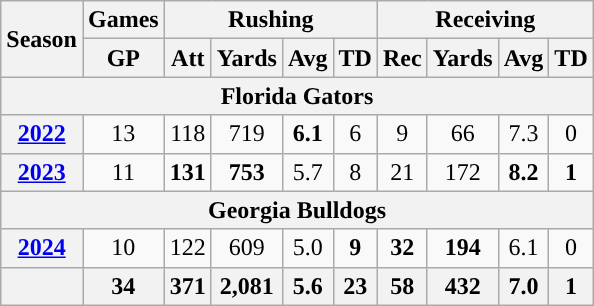<table class="wikitable" style="text-align:center;">
<tr>
<th rowspan="2">Season</th>
<th>Games</th>
<th colspan="4">Rushing</th>
<th colspan="4">Receiving</th>
</tr>
<tr>
<th>GP</th>
<th>Att</th>
<th>Yards</th>
<th>Avg</th>
<th>TD</th>
<th>Rec</th>
<th>Yards</th>
<th>Avg</th>
<th>TD</th>
</tr>
<tr>
<th colspan="12">Florida Gators</th>
</tr>
<tr>
<th><a href='#'>2022</a></th>
<td>13</td>
<td>118</td>
<td>719</td>
<td><strong>6.1</strong></td>
<td>6</td>
<td>9</td>
<td>66</td>
<td>7.3</td>
<td>0</td>
</tr>
<tr>
<th><a href='#'>2023</a></th>
<td>11</td>
<td><strong>131</strong></td>
<td><strong>753</strong></td>
<td>5.7</td>
<td>8</td>
<td>21</td>
<td>172</td>
<td><strong>8.2</strong></td>
<td><strong>1</strong></td>
</tr>
<tr>
<th colspan="12">Georgia Bulldogs</th>
</tr>
<tr>
<th><a href='#'>2024</a></th>
<td>10</td>
<td>122</td>
<td>609</td>
<td>5.0</td>
<td><strong>9</strong></td>
<td><strong>32</strong></td>
<td><strong>194</strong></td>
<td>6.1</td>
<td>0</td>
</tr>
<tr>
<th></th>
<th>34</th>
<th>371</th>
<th>2,081</th>
<th>5.6</th>
<th>23</th>
<th>58</th>
<th>432</th>
<th>7.0</th>
<th>1</th>
</tr>
</table>
